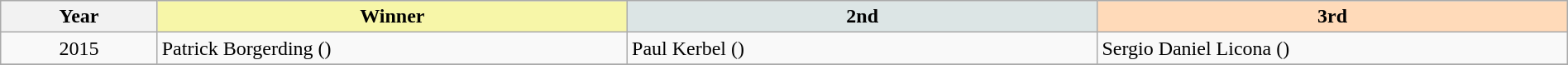<table class="wikitable" width=100%>
<tr>
<th width=10%>Year</th>
<th style="background-color: #F7F6A8;" width=30%>Winner</th>
<th style="background-color: #DCE5E5;" width=30%>2nd</th>
<th style="background-color: #FFDAB9;" width=30%>3rd</th>
</tr>
<tr>
<td align=center>2015</td>
<td>Patrick Borgerding ()</td>
<td>Paul Kerbel ()</td>
<td>Sergio Daniel Licona ()</td>
</tr>
<tr>
</tr>
</table>
